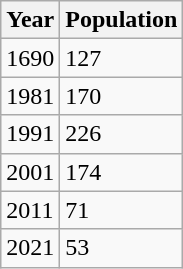<table class=wikitable>
<tr>
<th>Year</th>
<th>Population</th>
</tr>
<tr>
<td>1690</td>
<td>127</td>
</tr>
<tr>
<td>1981</td>
<td>170</td>
</tr>
<tr>
<td>1991</td>
<td>226</td>
</tr>
<tr>
<td>2001</td>
<td>174</td>
</tr>
<tr>
<td>2011</td>
<td>71</td>
</tr>
<tr>
<td>2021</td>
<td>53</td>
</tr>
</table>
